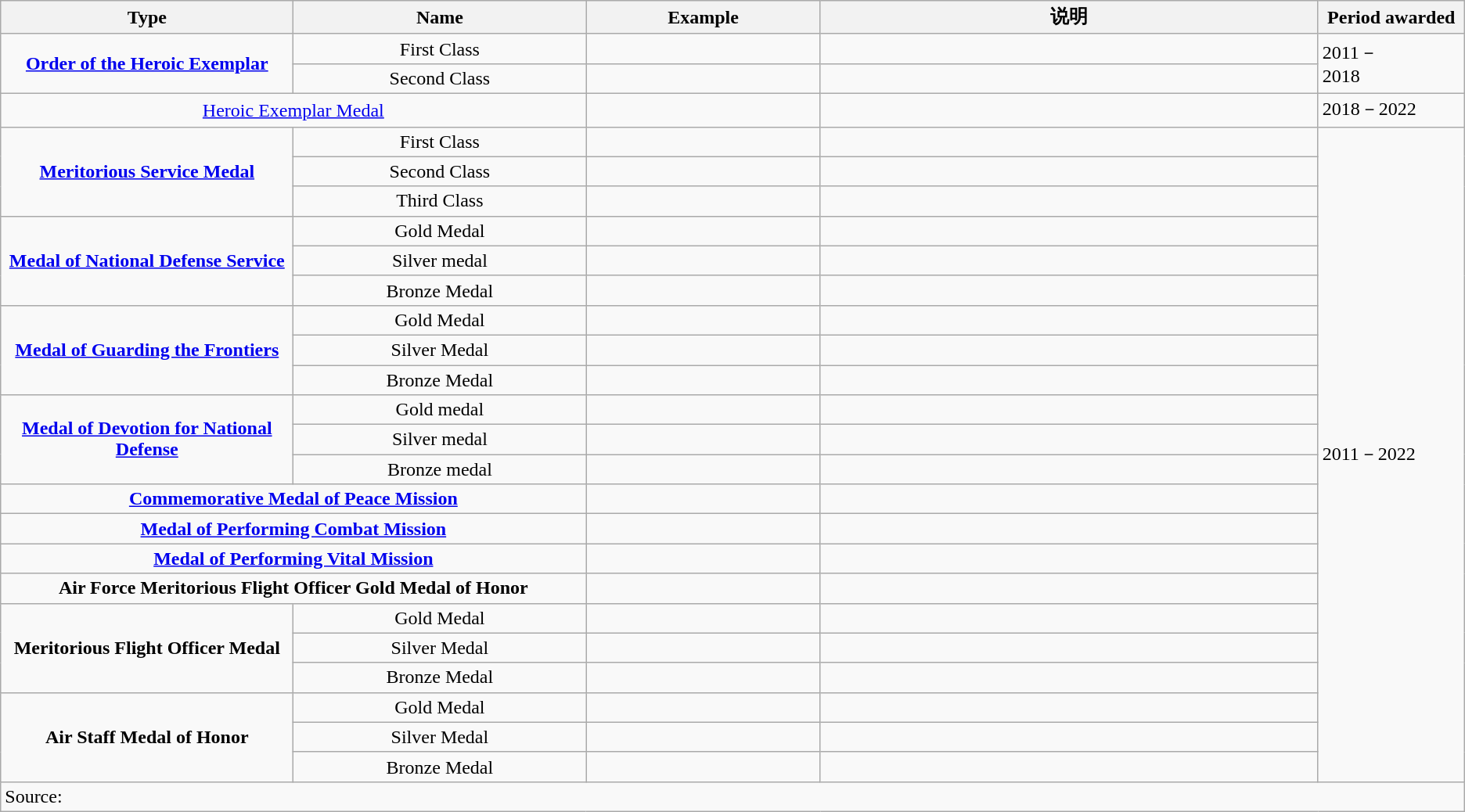<table class="wikitable">
<tr>
<th width="20%">Type</th>
<th width="20%">Name</th>
<th width="16%">Example</th>
<th>说明</th>
<th width="10%">Period awarded</th>
</tr>
<tr>
<td rowspan=2 style="text-align: center;"><strong><a href='#'>Order of the Heroic Exemplar</a></strong></td>
<td style="text-align: center;">First Class</td>
<td></td>
<td></td>
<td rowspan=2>2011－<br>2018</td>
</tr>
<tr>
<td style="text-align: center;">Second Class</td>
<td></td>
<td></td>
</tr>
<tr>
<td colspan=2 style="text-align: center;"><a href='#'>Heroic Exemplar Medal</a></td>
<td></td>
<td></td>
<td>2018－2022</td>
</tr>
<tr>
<td rowspan=3 style="text-align: center;"><strong><a href='#'>Meritorious Service Medal</a></strong></td>
<td style="text-align: center;">First Class</td>
<td></td>
<td></td>
<td rowspan=22>2011－2022</td>
</tr>
<tr>
<td style="text-align: center;">Second Class</td>
<td></td>
<td></td>
</tr>
<tr>
<td style="text-align: center;">Third Class</td>
<td></td>
<td></td>
</tr>
<tr>
<td rowspan=3 style="text-align: center;"><strong><a href='#'>Medal of National Defense Service</a></strong></td>
<td style="text-align: center;">Gold Medal</td>
<td></td>
<td></td>
</tr>
<tr>
<td style="text-align: center;">Silver medal</td>
<td></td>
<td></td>
</tr>
<tr>
<td style="text-align: center;">Bronze Medal</td>
<td></td>
<td></td>
</tr>
<tr>
<td rowspan=3 style="text-align: center;"><strong><a href='#'>Medal of Guarding the Frontiers</a></strong></td>
<td style="text-align: center;">Gold Medal</td>
<td></td>
<td></td>
</tr>
<tr>
<td style="text-align: center;">Silver Medal</td>
<td></td>
<td></td>
</tr>
<tr>
<td style="text-align: center;">Bronze Medal</td>
<td></td>
<td></td>
</tr>
<tr>
<td rowspan=3 style="text-align: center;"><strong><a href='#'>Medal of Devotion for National Defense</a></strong></td>
<td style="text-align: center;">Gold medal</td>
<td></td>
<td></td>
</tr>
<tr>
<td style="text-align: center;">Silver medal</td>
<td></td>
<td></td>
</tr>
<tr>
<td style="text-align: center;">Bronze medal</td>
<td></td>
<td></td>
</tr>
<tr>
<td colspan=2 style="text-align: center;"><strong><a href='#'>Commemorative Medal of Peace Mission</a></strong></td>
<td></td>
<td></td>
</tr>
<tr>
<td colspan=2 style="text-align: center;"><strong><a href='#'>Medal of Performing Combat Mission</a></strong></td>
<td></td>
<td></td>
</tr>
<tr>
<td colspan=2 style="text-align: center;"><strong><a href='#'>Medal of Performing Vital Mission</a></strong></td>
<td></td>
<td></td>
</tr>
<tr>
<td colspan=2 style="text-align: center;"><strong>Air Force Meritorious Flight Officer Gold Medal of Honor</strong></td>
<td></td>
<td></td>
</tr>
<tr>
<td rowspan=3 style="text-align: center;"><strong>Meritorious Flight Officer Medal</strong></td>
<td style="text-align: center;">Gold Medal</td>
<td></td>
<td></td>
</tr>
<tr>
<td style="text-align: center;">Silver Medal</td>
<td></td>
<td></td>
</tr>
<tr>
<td style="text-align: center;">Bronze Medal</td>
<td></td>
<td></td>
</tr>
<tr>
<td rowspan=3 style="text-align: center;"><strong>Air Staff Medal of Honor</strong></td>
<td style="text-align: center;">Gold Medal</td>
<td></td>
<td></td>
</tr>
<tr>
<td style="text-align: center;">Silver Medal</td>
<td></td>
<td></td>
</tr>
<tr>
<td style="text-align: center;">Bronze Medal</td>
<td></td>
<td></td>
</tr>
<tr>
<td colspan="5">Source:</td>
</tr>
</table>
